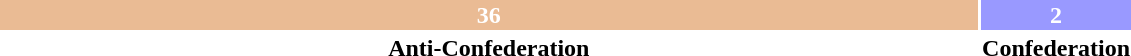<table style="width:60%; text-align:center;">
<tr style="color:white;">
<td style="background:#EABB94; width:94.74%;"><strong>36</strong></td>
<td style="background:#9999FF; width:5.26%;"><strong>2</strong></td>
</tr>
<tr>
<td><span><strong>Anti-Confederation</strong></span></td>
<td><span><strong>Confederation</strong></span></td>
</tr>
</table>
